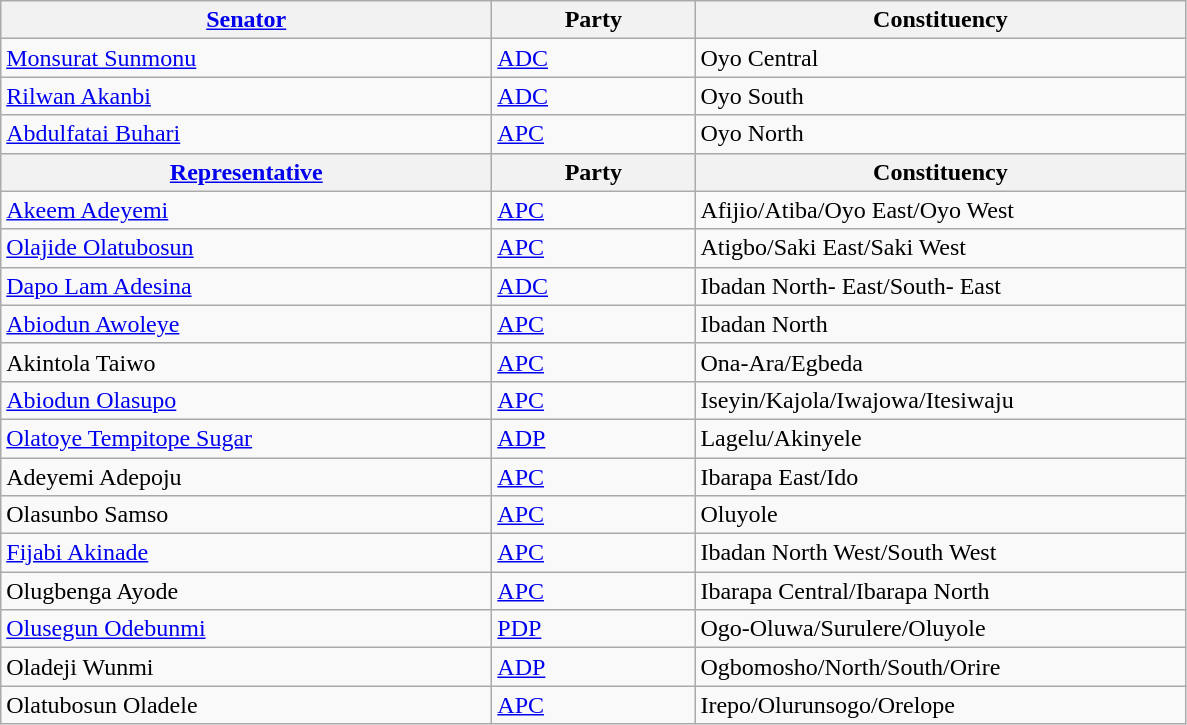<table class="wikitable">
<tr>
<th style="width:20em"><a href='#'>Senator</a></th>
<th style="width:8em">Party</th>
<th style="width:20em">Constituency</th>
</tr>
<tr>
<td><a href='#'>Monsurat Sunmonu</a></td>
<td><a href='#'>ADC</a></td>
<td>Oyo Central</td>
</tr>
<tr>
<td><a href='#'>Rilwan Akanbi</a></td>
<td><a href='#'>ADC</a></td>
<td>Oyo South</td>
</tr>
<tr>
<td><a href='#'>Abdulfatai Buhari</a></td>
<td><a href='#'>APC</a></td>
<td>Oyo North</td>
</tr>
<tr>
<th><a href='#'>Representative</a></th>
<th>Party</th>
<th>Constituency</th>
</tr>
<tr>
<td><a href='#'>Akeem Adeyemi</a></td>
<td><a href='#'>APC</a></td>
<td>Afijio/Atiba/Oyo East/Oyo West</td>
</tr>
<tr>
<td><a href='#'>Olajide Olatubosun</a></td>
<td><a href='#'>APC</a></td>
<td>Atigbo/Saki East/Saki West</td>
</tr>
<tr>
<td><a href='#'>Dapo Lam Adesina</a></td>
<td><a href='#'>ADC</a></td>
<td>Ibadan North- East/South- East</td>
</tr>
<tr>
<td><a href='#'>Abiodun Awoleye</a></td>
<td><a href='#'>APC</a></td>
<td>Ibadan North</td>
</tr>
<tr>
<td>Akintola Taiwo</td>
<td><a href='#'>APC</a></td>
<td>Ona-Ara/Egbeda</td>
</tr>
<tr>
<td><a href='#'>Abiodun Olasupo</a></td>
<td><a href='#'>APC</a></td>
<td>Iseyin/Kajola/Iwajowa/Itesiwaju</td>
</tr>
<tr>
<td><a href='#'>Olatoye Tempitope Sugar</a></td>
<td><a href='#'>ADP</a></td>
<td>Lagelu/Akinyele</td>
</tr>
<tr>
<td>Adeyemi Adepoju</td>
<td><a href='#'>APC</a></td>
<td>Ibarapa East/Ido</td>
</tr>
<tr>
<td>Olasunbo Samso</td>
<td><a href='#'>APC</a></td>
<td>Oluyole</td>
</tr>
<tr>
<td><a href='#'>Fijabi Akinade</a></td>
<td><a href='#'>APC</a></td>
<td>Ibadan North West/South West</td>
</tr>
<tr>
<td>Olugbenga Ayode</td>
<td><a href='#'>APC</a></td>
<td>Ibarapa Central/Ibarapa North</td>
</tr>
<tr>
<td><a href='#'>Olusegun Odebunmi</a></td>
<td><a href='#'>PDP</a></td>
<td>Ogo-Oluwa/Surulere/Oluyole</td>
</tr>
<tr>
<td>Oladeji Wunmi</td>
<td><a href='#'>ADP</a></td>
<td>Ogbomosho/North/South/Orire</td>
</tr>
<tr>
<td>Olatubosun Oladele</td>
<td><a href='#'>APC</a></td>
<td>Irepo/Olurunsogo/Orelope</td>
</tr>
</table>
